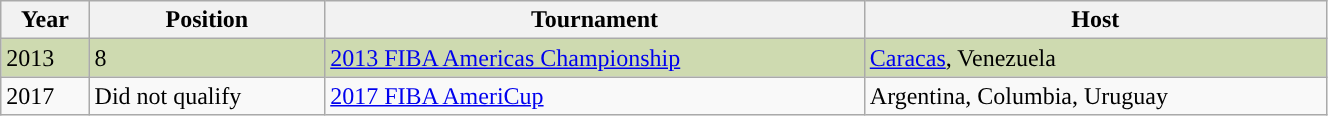<table class="wikitable" style="width:70%;">
<tr>
<th>Year</th>
<th>Position</th>
<th>Tournament</th>
<th>Host</th>
</tr>
<tr style="background:#cedab0;">
<td>2013</td>
<td>8</td>
<td><a href='#'>2013 FIBA Americas Championship</a></td>
<td><a href='#'>Caracas</a>, Venezuela</td>
</tr>
<tr style="background:">
<td>2017</td>
<td>Did not qualify</td>
<td><a href='#'>2017 FIBA AmeriCup</a></td>
<td>Argentina, Columbia, Uruguay</td>
</tr>
</table>
